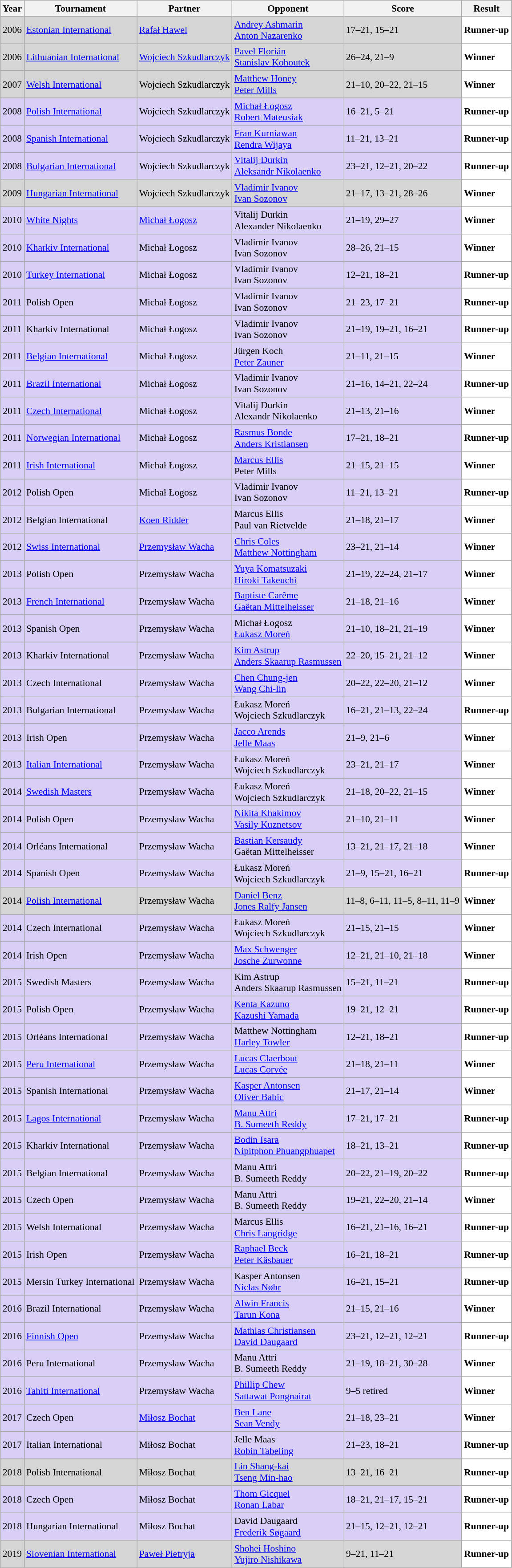<table class="sortable wikitable" style="font-size: 90%;">
<tr>
<th>Year</th>
<th>Tournament</th>
<th>Partner</th>
<th>Opponent</th>
<th>Score</th>
<th>Result</th>
</tr>
<tr style="background:#D5D5D5">
<td align="center">2006</td>
<td align="left"><a href='#'>Estonian International</a></td>
<td align="left"> <a href='#'>Rafał Hawel</a></td>
<td align="left"> <a href='#'>Andrey Ashmarin</a><br> <a href='#'>Anton Nazarenko</a></td>
<td align="left">17–21, 15–21</td>
<td style="text-align:left; background:white"> <strong>Runner-up</strong></td>
</tr>
<tr style="background:#D5D5D5">
<td align="center">2006</td>
<td align="left"><a href='#'>Lithuanian International</a></td>
<td align="left"> <a href='#'>Wojciech Szkudlarczyk</a></td>
<td align="left"> <a href='#'>Pavel Florián</a><br> <a href='#'>Stanislav Kohoutek</a></td>
<td align="left">26–24, 21–9</td>
<td style="text-align:left; background:white"> <strong>Winner</strong></td>
</tr>
<tr style="background:#D5D5D5">
<td align="center">2007</td>
<td align="left"><a href='#'>Welsh International</a></td>
<td align="left"> Wojciech Szkudlarczyk</td>
<td align="left"> <a href='#'>Matthew Honey</a><br> <a href='#'>Peter Mills</a></td>
<td align="left">21–10, 20–22, 21–15</td>
<td style="text-align:left; background:white"> <strong>Winner</strong></td>
</tr>
<tr style="background:#D8CEF6">
<td align="center">2008</td>
<td align="left"><a href='#'>Polish International</a></td>
<td align="left"> Wojciech Szkudlarczyk</td>
<td align="left"> <a href='#'>Michał Łogosz</a><br> <a href='#'>Robert Mateusiak</a></td>
<td align="left">16–21, 5–21</td>
<td style="text-align:left; background:white"> <strong>Runner-up</strong></td>
</tr>
<tr style="background:#D8CEF6">
<td align="center">2008</td>
<td align="left"><a href='#'>Spanish International</a></td>
<td align="left"> Wojciech Szkudlarczyk</td>
<td align="left"> <a href='#'>Fran Kurniawan</a><br> <a href='#'>Rendra Wijaya</a></td>
<td align="left">11–21, 13–21</td>
<td style="text-align:left; background:white"> <strong>Runner-up</strong></td>
</tr>
<tr style="background:#D8CEF6">
<td align="center">2008</td>
<td align="left"><a href='#'>Bulgarian International</a></td>
<td align="left"> Wojciech Szkudlarczyk</td>
<td align="left"> <a href='#'>Vitalij Durkin</a><br> <a href='#'>Aleksandr Nikolaenko</a></td>
<td align="left">23–21, 12–21, 20–22</td>
<td style="text-align:left; background:white"> <strong>Runner-up</strong></td>
</tr>
<tr style="background:#D5D5D5">
<td align="center">2009</td>
<td align="left"><a href='#'>Hungarian International</a></td>
<td align="left"> Wojciech Szkudlarczyk</td>
<td align="left"> <a href='#'>Vladimir Ivanov</a><br> <a href='#'>Ivan Sozonov</a></td>
<td align="left">21–17, 13–21, 28–26</td>
<td style="text-align:left; background:white"> <strong>Winner</strong></td>
</tr>
<tr style="background:#D8CEF6">
<td align="center">2010</td>
<td align="left"><a href='#'>White Nights</a></td>
<td align="left"> <a href='#'>Michał Łogosz</a></td>
<td align="left"> Vitalij Durkin<br> Alexander Nikolaenko</td>
<td align="left">21–19, 29–27</td>
<td style="text-align:left; background:white"> <strong>Winner</strong></td>
</tr>
<tr style="background:#D8CEF6">
<td align="center">2010</td>
<td align="left"><a href='#'>Kharkiv International</a></td>
<td align="left"> Michał Łogosz</td>
<td align="left"> Vladimir Ivanov<br> Ivan Sozonov</td>
<td align="left">28–26, 21–15</td>
<td style="text-align:left; background:white"> <strong>Winner</strong></td>
</tr>
<tr style="background:#D8CEF6">
<td align="center">2010</td>
<td align="left"><a href='#'>Turkey International</a></td>
<td align="left"> Michał Łogosz</td>
<td align="left"> Vladimir Ivanov<br> Ivan Sozonov</td>
<td align="left">12–21, 18–21</td>
<td style="text-align:left; background:white"> <strong>Runner-up</strong></td>
</tr>
<tr style="background:#D8CEF6">
<td align="center">2011</td>
<td align="left">Polish Open</td>
<td align="left"> Michał Łogosz</td>
<td align="left"> Vladimir Ivanov<br> Ivan Sozonov</td>
<td align="left">21–23, 17–21</td>
<td style="text-align:left; background:white"> <strong>Runner-up</strong></td>
</tr>
<tr style="background:#D8CEF6">
<td align="center">2011</td>
<td align="left">Kharkiv International</td>
<td align="left"> Michał Łogosz</td>
<td align="left"> Vladimir Ivanov<br> Ivan Sozonov</td>
<td align="left">21–19, 19–21, 16–21</td>
<td style="text-align:left; background:white"> <strong>Runner-up</strong></td>
</tr>
<tr style="background:#D8CEF6">
<td align="center">2011</td>
<td align="left"><a href='#'>Belgian International</a></td>
<td align="left"> Michał Łogosz</td>
<td align="left"> Jürgen Koch<br> <a href='#'>Peter Zauner</a></td>
<td align="left">21–11, 21–15</td>
<td style="text-align:left; background:white"> <strong>Winner</strong></td>
</tr>
<tr style="background:#D8CEF6">
<td align="center">2011</td>
<td align="left"><a href='#'>Brazil International</a></td>
<td align="left"> Michał Łogosz</td>
<td align="left"> Vladimir Ivanov<br> Ivan Sozonov</td>
<td align="left">21–16, 14–21, 22–24</td>
<td style="text-align:left; background:white"> <strong>Runner-up</strong></td>
</tr>
<tr style="background:#D8CEF6">
<td align="center">2011</td>
<td align="left"><a href='#'>Czech International</a></td>
<td align="left"> Michał Łogosz</td>
<td align="left"> Vitalij Durkin<br> Alexandr Nikolaenko</td>
<td align="left">21–13, 21–16</td>
<td style="text-align:left; background:white"> <strong>Winner</strong></td>
</tr>
<tr style="background:#D8CEF6">
<td align="center">2011</td>
<td align="left"><a href='#'>Norwegian International</a></td>
<td align="left"> Michał Łogosz</td>
<td align="left"> <a href='#'>Rasmus Bonde</a><br> <a href='#'>Anders Kristiansen</a></td>
<td align="left">17–21, 18–21</td>
<td style="text-align:left; background:white"> <strong>Runner-up</strong></td>
</tr>
<tr style="background:#D8CEF6">
<td align="center">2011</td>
<td align="left"><a href='#'>Irish International</a></td>
<td align="left"> Michał Łogosz</td>
<td align="left"> <a href='#'>Marcus Ellis</a><br> Peter Mills</td>
<td align="left">21–15, 21–15</td>
<td style="text-align:left; background:white"> <strong>Winner</strong></td>
</tr>
<tr style="background:#D8CEF6">
<td align="center">2012</td>
<td align="left">Polish Open</td>
<td align="left"> Michał Łogosz</td>
<td align="left"> Vladimir Ivanov<br> Ivan Sozonov</td>
<td align="left">11–21, 13–21</td>
<td style="text-align:left; background:white"> <strong>Runner-up</strong></td>
</tr>
<tr style="background:#D8CEF6">
<td align="center">2012</td>
<td align="left">Belgian International</td>
<td align="left"> <a href='#'>Koen Ridder</a></td>
<td align="left"> Marcus Ellis<br> Paul van Rietvelde</td>
<td align="left">21–18, 21–17</td>
<td style="text-align:left; background:white"> <strong>Winner</strong></td>
</tr>
<tr style="background:#D8CEF6">
<td align="center">2012</td>
<td align="left"><a href='#'>Swiss International</a></td>
<td align="left"> <a href='#'>Przemysław Wacha</a></td>
<td align="left"> <a href='#'>Chris Coles</a><br> <a href='#'>Matthew Nottingham</a></td>
<td align="left">23–21, 21–14</td>
<td style="text-align:left; background:white"> <strong>Winner</strong></td>
</tr>
<tr style="background:#D8CEF6">
<td align="center">2013</td>
<td align="left">Polish Open</td>
<td align="left"> Przemysław Wacha</td>
<td align="left"> <a href='#'>Yuya Komatsuzaki</a><br> <a href='#'>Hiroki Takeuchi</a></td>
<td align="left">21–19, 22–24, 21–17</td>
<td style="text-align:left; background:white"> <strong>Winner</strong></td>
</tr>
<tr style="background:#D8CEF6">
<td align="center">2013</td>
<td align="left"><a href='#'>French International</a></td>
<td align="left"> Przemysław Wacha</td>
<td align="left"> <a href='#'>Baptiste Carême</a><br> <a href='#'>Gaëtan Mittelheisser</a></td>
<td align="left">21–18, 21–16</td>
<td style="text-align:left; background:white"> <strong>Winner</strong></td>
</tr>
<tr style="background:#D8CEF6">
<td align="center">2013</td>
<td align="left">Spanish Open</td>
<td align="left"> Przemysław Wacha</td>
<td align="left"> Michał Łogosz<br> <a href='#'>Łukasz Moreń</a></td>
<td align="left">21–10, 18–21, 21–19</td>
<td style="text-align:left; background:white"> <strong>Winner</strong></td>
</tr>
<tr style="background:#D8CEF6">
<td align="center">2013</td>
<td align="left">Kharkiv International</td>
<td align="left"> Przemysław Wacha</td>
<td align="left"> <a href='#'>Kim Astrup</a><br> <a href='#'>Anders Skaarup Rasmussen</a></td>
<td align="left">22–20, 15–21, 21–12</td>
<td style="text-align:left; background:white"> <strong>Winner</strong></td>
</tr>
<tr style="background:#D8CEF6">
<td align="center">2013</td>
<td align="left">Czech International</td>
<td align="left"> Przemysław Wacha</td>
<td align="left"> <a href='#'>Chen Chung-jen</a><br> <a href='#'>Wang Chi-lin</a></td>
<td align="left">20–22, 22–20, 21–12</td>
<td style="text-align:left; background:white"> <strong>Winner</strong></td>
</tr>
<tr style="background:#D8CEF6">
<td align="center">2013</td>
<td align="left">Bulgarian International</td>
<td align="left"> Przemysław Wacha</td>
<td align="left"> Łukasz Moreń<br> Wojciech Szkudlarczyk</td>
<td align="left">16–21, 21–13, 22–24</td>
<td style="text-align:left; background:white"> <strong>Runner-up</strong></td>
</tr>
<tr style="background:#D8CEF6">
<td align="center">2013</td>
<td align="left">Irish Open</td>
<td align="left"> Przemysław Wacha</td>
<td align="left"> <a href='#'>Jacco Arends</a><br> <a href='#'>Jelle Maas</a></td>
<td align="left">21–9, 21–6</td>
<td style="text-align:left; background:white"> <strong>Winner</strong></td>
</tr>
<tr style="background:#D8CEF6">
<td align="center">2013</td>
<td align="left"><a href='#'>Italian International</a></td>
<td align="left"> Przemysław Wacha</td>
<td align="left"> Łukasz Moreń<br> Wojciech Szkudlarczyk</td>
<td align="left">23–21, 21–17</td>
<td style="text-align:left; background:white"> <strong>Winner</strong></td>
</tr>
<tr style="background:#D8CEF6">
<td align="center">2014</td>
<td align="left"><a href='#'>Swedish Masters</a></td>
<td align="left"> Przemysław Wacha</td>
<td align="left"> Łukasz Moreń<br> Wojciech Szkudlarczyk</td>
<td align="left">21–18, 20–22, 21–15</td>
<td style="text-align:left; background:white"> <strong>Winner</strong></td>
</tr>
<tr style="background:#D8CEF6">
<td align="center">2014</td>
<td align="left">Polish Open</td>
<td align="left"> Przemysław Wacha</td>
<td align="left"> <a href='#'>Nikita Khakimov</a><br> <a href='#'>Vasily Kuznetsov</a></td>
<td align="left">21–10, 21–11</td>
<td style="text-align:left; background:white"> <strong>Winner</strong></td>
</tr>
<tr style="background:#D8CEF6">
<td align="center">2014</td>
<td align="left">Orléans International</td>
<td align="left"> Przemysław Wacha</td>
<td align="left"> <a href='#'>Bastian Kersaudy</a><br> Gaëtan Mittelheisser</td>
<td align="left">13–21, 21–17, 21–18</td>
<td style="text-align:left; background:white"> <strong>Winner</strong></td>
</tr>
<tr style="background:#D8CEF6">
<td align="center">2014</td>
<td align="left">Spanish Open</td>
<td align="left"> Przemysław Wacha</td>
<td align="left"> Łukasz Moreń<br> Wojciech Szkudlarczyk</td>
<td align="left">21–9, 15–21, 16–21</td>
<td style="text-align:left; background:white"> <strong>Runner-up</strong></td>
</tr>
<tr style="background:#D5D5D5">
<td align="center">2014</td>
<td align="left"><a href='#'>Polish International</a></td>
<td align="left"> Przemysław Wacha</td>
<td align="left"> <a href='#'>Daniel Benz</a><br> <a href='#'>Jones Ralfy Jansen</a></td>
<td align="left">11–8, 6–11, 11–5, 8–11, 11–9</td>
<td style="text-align:left; background:white"> <strong>Winner</strong></td>
</tr>
<tr style="background:#D8CEF6">
<td align="center">2014</td>
<td align="left">Czech International</td>
<td align="left"> Przemysław Wacha</td>
<td align="left"> Łukasz Moreń<br> Wojciech Szkudlarczyk</td>
<td align="left">21–15, 21–15</td>
<td style="text-align:left; background:white"> <strong>Winner</strong></td>
</tr>
<tr style="background:#D8CEF6">
<td align="center">2014</td>
<td align="left">Irish Open</td>
<td align="left"> Przemysław Wacha</td>
<td align="left"> <a href='#'>Max Schwenger</a><br> <a href='#'>Josche Zurwonne</a></td>
<td align="left">12–21, 21–10, 21–18</td>
<td style="text-align:left; background:white"> <strong>Winner</strong></td>
</tr>
<tr style="background:#D8CEF6">
<td align="center">2015</td>
<td align="left">Swedish Masters</td>
<td align="left"> Przemysław Wacha</td>
<td align="left"> Kim Astrup<br> Anders Skaarup Rasmussen</td>
<td align="left">15–21, 11–21</td>
<td style="text-align:left; background:white"> <strong>Runner-up</strong></td>
</tr>
<tr style="background:#D8CEF6">
<td align="center">2015</td>
<td align="left">Polish Open</td>
<td align="left"> Przemysław Wacha</td>
<td align="left"> <a href='#'>Kenta Kazuno</a><br> <a href='#'>Kazushi Yamada</a></td>
<td align="left">19–21, 12–21</td>
<td style="text-align:left; background:white"> <strong>Runner-up</strong></td>
</tr>
<tr style="background:#D8CEF6">
<td align="center">2015</td>
<td align="left">Orléans International</td>
<td align="left"> Przemysław Wacha</td>
<td align="left"> Matthew Nottingham<br> <a href='#'>Harley Towler</a></td>
<td align="left">12–21, 18–21</td>
<td style="text-align:left; background:white"> <strong>Runner-up</strong></td>
</tr>
<tr style="background:#D8CEF6">
<td align="center">2015</td>
<td align="left"><a href='#'>Peru International</a></td>
<td align="left"> Przemysław Wacha</td>
<td align="left"> <a href='#'>Lucas Claerbout</a><br> <a href='#'>Lucas Corvée</a></td>
<td align="left">21–18, 21–11</td>
<td style="text-align:left; background:white"> <strong>Winner</strong></td>
</tr>
<tr style="background:#D8CEF6">
<td align="center">2015</td>
<td align="left">Spanish International</td>
<td align="left"> Przemysław Wacha</td>
<td align="left"> <a href='#'>Kasper Antonsen</a><br> <a href='#'>Oliver Babic</a></td>
<td align="left">21–17, 21–14</td>
<td style="text-align:left; background:white"> <strong>Winner</strong></td>
</tr>
<tr style="background:#D8CEF6">
<td align="center">2015</td>
<td align="left"><a href='#'>Lagos International</a></td>
<td align="left"> Przemysław Wacha</td>
<td align="left"> <a href='#'>Manu Attri</a><br> <a href='#'>B. Sumeeth Reddy</a></td>
<td align="left">17–21, 17–21</td>
<td style="text-align:left; background:white"> <strong>Runner-up</strong></td>
</tr>
<tr style="background:#D8CEF6">
<td align="center">2015</td>
<td align="left">Kharkiv International</td>
<td align="left"> Przemysław Wacha</td>
<td align="left"> <a href='#'>Bodin Isara</a><br> <a href='#'>Nipitphon Phuangphuapet</a></td>
<td align="left">18–21, 13–21</td>
<td style="text-align:left; background:white"> <strong>Runner-up</strong></td>
</tr>
<tr style="background:#D8CEF6">
<td align="center">2015</td>
<td align="left">Belgian International</td>
<td align="left"> Przemysław Wacha</td>
<td align="left"> Manu Attri<br> B. Sumeeth Reddy</td>
<td align="left">20–22, 21–19, 20–22</td>
<td style="text-align:left; background:white"> <strong>Runner-up</strong></td>
</tr>
<tr style="background:#D8CEF6">
<td align="center">2015</td>
<td align="left">Czech Open</td>
<td align="left"> Przemysław Wacha</td>
<td align="left"> Manu Attri<br> B. Sumeeth Reddy</td>
<td align="left">19–21, 22–20, 21–14</td>
<td style="text-align:left; background:white"> <strong>Winner</strong></td>
</tr>
<tr style="background:#D8CEF6">
<td align="center">2015</td>
<td align="left">Welsh International</td>
<td align="left"> Przemysław Wacha</td>
<td align="left"> Marcus Ellis<br> <a href='#'>Chris Langridge</a></td>
<td align="left">16–21, 21–16, 16–21</td>
<td style="text-align:left; background:white"> <strong>Runner-up</strong></td>
</tr>
<tr style="background:#D8CEF6">
<td align="center">2015</td>
<td align="left">Irish Open</td>
<td align="left"> Przemysław Wacha</td>
<td align="left"> <a href='#'>Raphael Beck</a><br> <a href='#'>Peter Käsbauer</a></td>
<td align="left">16–21, 18–21</td>
<td style="text-align:left; background:white"> <strong>Runner-up</strong></td>
</tr>
<tr style="background:#D8CEF6">
<td align="center">2015</td>
<td align="left">Mersin Turkey International</td>
<td align="left"> Przemysław Wacha</td>
<td align="left"> Kasper Antonsen<br> <a href='#'>Niclas Nøhr</a></td>
<td align="left">16–21, 15–21</td>
<td style="text-align:left; background:white"> <strong>Runner-up</strong></td>
</tr>
<tr style="background:#D8CEF6">
<td align="center">2016</td>
<td align="left">Brazil International</td>
<td align="left"> Przemysław Wacha</td>
<td align="left"> <a href='#'>Alwin Francis</a><br> <a href='#'>Tarun Kona</a></td>
<td align="left">21–15, 21–16</td>
<td style="text-align:left; background:white"> <strong>Winner</strong></td>
</tr>
<tr style="background:#D8CEF6">
<td align="center">2016</td>
<td align="left"><a href='#'>Finnish Open</a></td>
<td align="left"> Przemysław Wacha</td>
<td align="left"> <a href='#'>Mathias Christiansen</a><br> <a href='#'>David Daugaard</a></td>
<td align="left">23–21, 12–21, 12–21</td>
<td style="text-align:left; background:white"> <strong>Runner-up</strong></td>
</tr>
<tr style="background:#D8CEF6">
<td align="center">2016</td>
<td align="left">Peru International</td>
<td align="left"> Przemysław Wacha</td>
<td align="left"> Manu Attri<br> B. Sumeeth Reddy</td>
<td align="left">21–19, 18–21, 30–28</td>
<td style="text-align:left; background:white"> <strong>Winner</strong></td>
</tr>
<tr style="background:#D8CEF6">
<td align="center">2016</td>
<td align="left"><a href='#'>Tahiti International</a></td>
<td align="left"> Przemysław Wacha</td>
<td align="left"> <a href='#'>Phillip Chew</a><br> <a href='#'>Sattawat Pongnairat</a></td>
<td align="left">9–5 retired</td>
<td style="text-align:left; background:white"> <strong>Winner</strong></td>
</tr>
<tr style="background:#D8CEF6">
<td align="center">2017</td>
<td align="left">Czech Open</td>
<td align="left"> <a href='#'>Miłosz Bochat</a></td>
<td align="left"> <a href='#'>Ben Lane</a><br> <a href='#'>Sean Vendy</a></td>
<td align="left">21–18, 23–21</td>
<td style="text-align:left; background:white"> <strong>Winner</strong></td>
</tr>
<tr style="background:#D8CEF6">
<td align="center">2017</td>
<td align="left">Italian International</td>
<td align="left"> Miłosz Bochat</td>
<td align="left"> Jelle Maas<br> <a href='#'>Robin Tabeling</a></td>
<td align="left">21–23, 18–21</td>
<td style="text-align:left; background:white"> <strong>Runner-up</strong></td>
</tr>
<tr style="background:#D5D5D5">
<td align="center">2018</td>
<td align="left">Polish International</td>
<td align="left"> Miłosz Bochat</td>
<td align="left"> <a href='#'>Lin Shang-kai</a><br> <a href='#'>Tseng Min-hao</a></td>
<td align="left">13–21, 16–21</td>
<td style="text-align:left; background:white"> <strong>Runner-up</strong></td>
</tr>
<tr style="background:#D8CEF6">
<td align="center">2018</td>
<td align="left">Czech Open</td>
<td align="left"> Miłosz Bochat</td>
<td align="left"> <a href='#'>Thom Gicquel</a><br> <a href='#'>Ronan Labar</a></td>
<td align="left">18–21, 21–17, 15–21</td>
<td style="text-align:left; background:white"> <strong>Runner-up</strong></td>
</tr>
<tr style="background:#D8CEF6">
<td align="center">2018</td>
<td align="left">Hungarian International</td>
<td align="left"> Miłosz Bochat</td>
<td align="left"> David Daugaard<br> <a href='#'>Frederik Søgaard</a></td>
<td align="left">21–15, 12–21, 12–21</td>
<td style="text-align:left; background:white"> <strong>Runner-up</strong></td>
</tr>
<tr style="background:#D5D5D5">
<td align="center">2019</td>
<td align="left"><a href='#'>Slovenian International</a></td>
<td align="left"> <a href='#'>Paweł Pietryja</a></td>
<td align="left"> <a href='#'>Shohei Hoshino</a><br> <a href='#'>Yujiro Nishikawa</a></td>
<td align="left">9–21, 11–21</td>
<td style="text-align:left; background:white"> <strong>Runner-up</strong></td>
</tr>
</table>
